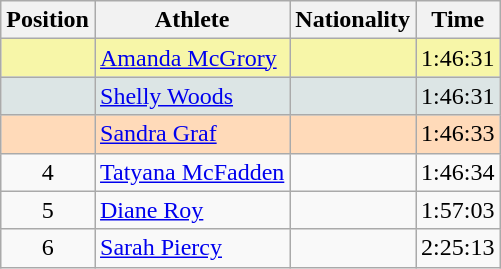<table class="wikitable sortable">
<tr>
<th>Position</th>
<th>Athlete</th>
<th>Nationality</th>
<th>Time</th>
</tr>
<tr bgcolor="#F7F6A8">
<td align=center></td>
<td><a href='#'>Amanda McGrory</a></td>
<td></td>
<td>1:46:31 </td>
</tr>
<tr bgcolor="#DCE5E5">
<td align=center></td>
<td><a href='#'>Shelly Woods</a></td>
<td></td>
<td>1:46:31</td>
</tr>
<tr bgcolor="#FFDAB9">
<td align=center></td>
<td><a href='#'>Sandra Graf</a></td>
<td></td>
<td>1:46:33</td>
</tr>
<tr>
<td align=center>4</td>
<td><a href='#'>Tatyana McFadden</a></td>
<td></td>
<td>1:46:34</td>
</tr>
<tr>
<td align=center>5</td>
<td><a href='#'>Diane Roy</a></td>
<td></td>
<td>1:57:03</td>
</tr>
<tr>
<td align=center>6</td>
<td><a href='#'>Sarah Piercy</a></td>
<td></td>
<td>2:25:13</td>
</tr>
</table>
